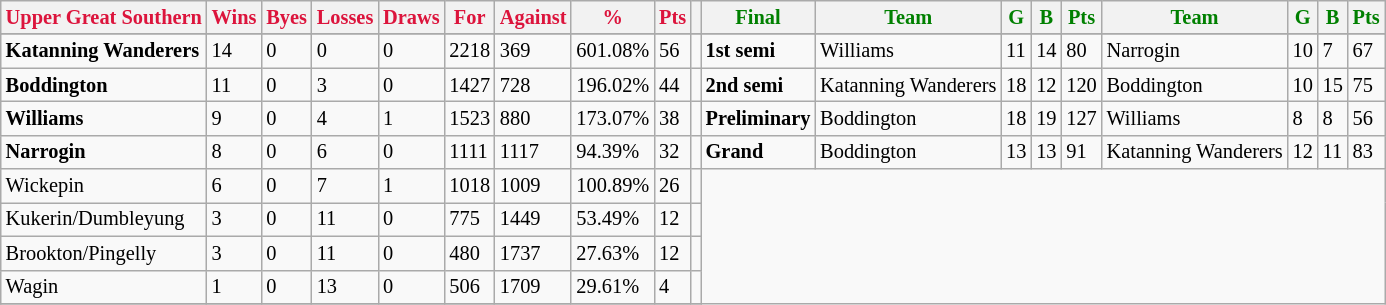<table style="font-size: 85%; text-align: left;" class="wikitable">
<tr>
<th style="color:crimson">Upper Great Southern</th>
<th style="color:crimson">Wins</th>
<th style="color:crimson">Byes</th>
<th style="color:crimson">Losses</th>
<th style="color:crimson">Draws</th>
<th style="color:crimson">For</th>
<th style="color:crimson">Against</th>
<th style="color:crimson">%</th>
<th style="color:crimson">Pts</th>
<th></th>
<th style="color:green">Final</th>
<th style="color:green">Team</th>
<th style="color:green">G</th>
<th style="color:green">B</th>
<th style="color:green">Pts</th>
<th style="color:green">Team</th>
<th style="color:green">G</th>
<th style="color:green">B</th>
<th style="color:green">Pts</th>
</tr>
<tr>
</tr>
<tr>
</tr>
<tr>
<td><strong>	Katanning Wanderers	</strong></td>
<td>14</td>
<td>0</td>
<td>0</td>
<td>0</td>
<td>2218</td>
<td>369</td>
<td>601.08%</td>
<td>56</td>
<td></td>
<td><strong>1st semi</strong></td>
<td>Williams</td>
<td>11</td>
<td>14</td>
<td>80</td>
<td>Narrogin</td>
<td>10</td>
<td>7</td>
<td>67</td>
</tr>
<tr>
<td><strong>	Boddington	</strong></td>
<td>11</td>
<td>0</td>
<td>3</td>
<td>0</td>
<td>1427</td>
<td>728</td>
<td>196.02%</td>
<td>44</td>
<td></td>
<td><strong>2nd semi</strong></td>
<td>Katanning Wanderers</td>
<td>18</td>
<td>12</td>
<td>120</td>
<td>Boddington</td>
<td>10</td>
<td>15</td>
<td>75</td>
</tr>
<tr>
<td><strong>	Williams	</strong></td>
<td>9</td>
<td>0</td>
<td>4</td>
<td>1</td>
<td>1523</td>
<td>880</td>
<td>173.07%</td>
<td>38</td>
<td></td>
<td><strong>Preliminary</strong></td>
<td>Boddington</td>
<td>18</td>
<td>19</td>
<td>127</td>
<td>Williams</td>
<td>8</td>
<td>8</td>
<td>56</td>
</tr>
<tr>
<td><strong>	Narrogin	</strong></td>
<td>8</td>
<td>0</td>
<td>6</td>
<td>0</td>
<td>1111</td>
<td>1117</td>
<td>94.39%</td>
<td>32</td>
<td></td>
<td><strong>Grand</strong></td>
<td>Boddington</td>
<td>13</td>
<td>13</td>
<td>91</td>
<td>Katanning Wanderers</td>
<td>12</td>
<td>11</td>
<td>83</td>
</tr>
<tr>
<td>Wickepin</td>
<td>6</td>
<td>0</td>
<td>7</td>
<td>1</td>
<td>1018</td>
<td>1009</td>
<td>100.89%</td>
<td>26</td>
<td></td>
</tr>
<tr>
<td>Kukerin/Dumbleyung</td>
<td>3</td>
<td>0</td>
<td>11</td>
<td>0</td>
<td>775</td>
<td>1449</td>
<td>53.49%</td>
<td>12</td>
<td></td>
</tr>
<tr>
<td>Brookton/Pingelly</td>
<td>3</td>
<td>0</td>
<td>11</td>
<td>0</td>
<td>480</td>
<td>1737</td>
<td>27.63%</td>
<td>12</td>
<td></td>
</tr>
<tr>
<td>Wagin</td>
<td>1</td>
<td>0</td>
<td>13</td>
<td>0</td>
<td>506</td>
<td>1709</td>
<td>29.61%</td>
<td>4</td>
<td></td>
</tr>
<tr>
</tr>
</table>
